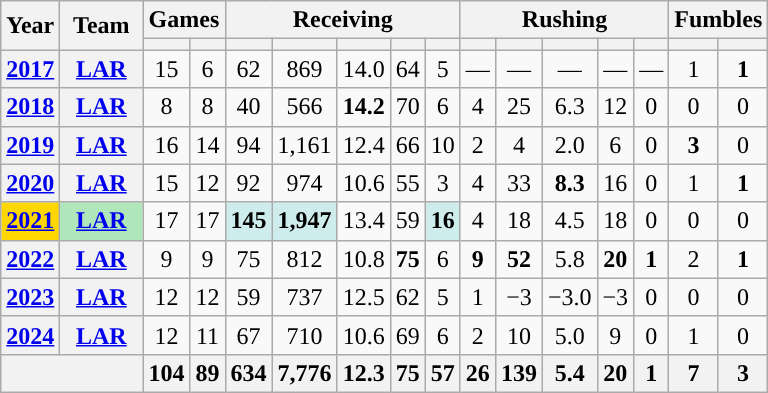<table class="wikitable" style="text-align:center;">
<tr>
<th rowspan="2">Year</th>
<th rowspan="2">Team</th>
<th colspan="2">Games</th>
<th colspan="5">Receiving</th>
<th colspan="5">Rushing</th>
<th colspan="2">Fumbles</th>
</tr>
<tr>
<th></th>
<th></th>
<th></th>
<th></th>
<th></th>
<th></th>
<th></th>
<th></th>
<th></th>
<th></th>
<th></th>
<th></th>
<th></th>
<th></th>
</tr>
<tr>
<th><a href='#'>2017</a></th>
<th><a href='#'>LAR</a></th>
<td>15</td>
<td>6</td>
<td>62</td>
<td>869</td>
<td>14.0</td>
<td>64</td>
<td>5</td>
<td>—</td>
<td>—</td>
<td>—</td>
<td>—</td>
<td>—</td>
<td>1</td>
<td><strong>1</strong></td>
</tr>
<tr>
<th><a href='#'>2018</a></th>
<th><a href='#'>LAR</a></th>
<td>8</td>
<td>8</td>
<td>40</td>
<td>566</td>
<td><strong>14.2</strong></td>
<td>70</td>
<td>6</td>
<td>4</td>
<td>25</td>
<td>6.3</td>
<td>12</td>
<td>0</td>
<td>0</td>
<td>0</td>
</tr>
<tr>
<th><a href='#'>2019</a></th>
<th><a href='#'>LAR</a></th>
<td>16</td>
<td>14</td>
<td>94</td>
<td>1,161</td>
<td>12.4</td>
<td>66</td>
<td>10</td>
<td>2</td>
<td>4</td>
<td>2.0</td>
<td>6</td>
<td>0</td>
<td><strong>3</strong></td>
<td>0</td>
</tr>
<tr>
<th><a href='#'>2020</a></th>
<th><a href='#'>LAR</a></th>
<td>15</td>
<td>12</td>
<td>92</td>
<td>974</td>
<td>10.6</td>
<td>55</td>
<td>3</td>
<td>4</td>
<td>33</td>
<td><strong>8.3</strong></td>
<td>16</td>
<td>0</td>
<td>1</td>
<td><strong>1</strong></td>
</tr>
<tr>
<th style="background:#ffd700;"><a href='#'>2021</a></th>
<th style="background:#afe6ba; width:3em;"><a href='#'>LAR</a></th>
<td>17</td>
<td>17</td>
<td style="background:#cfecec;"><strong>145</strong></td>
<td style="background:#cfecec;"><strong>1,947</strong></td>
<td>13.4</td>
<td>59</td>
<td style="background:#cfecec;"><strong>16</strong></td>
<td>4</td>
<td>18</td>
<td>4.5</td>
<td>18</td>
<td>0</td>
<td>0</td>
<td>0</td>
</tr>
<tr>
<th><a href='#'>2022</a></th>
<th><a href='#'>LAR</a></th>
<td>9</td>
<td>9</td>
<td>75</td>
<td>812</td>
<td>10.8</td>
<td><strong>75</strong></td>
<td>6</td>
<td><strong>9</strong></td>
<td><strong>52</strong></td>
<td>5.8</td>
<td><strong>20</strong></td>
<td><strong>1</strong></td>
<td>2</td>
<td><strong>1</strong></td>
</tr>
<tr>
<th><a href='#'>2023</a></th>
<th><a href='#'>LAR</a></th>
<td>12</td>
<td>12</td>
<td>59</td>
<td>737</td>
<td>12.5</td>
<td>62</td>
<td>5</td>
<td>1</td>
<td>−3</td>
<td>−3.0</td>
<td>−3</td>
<td>0</td>
<td>0</td>
<td>0</td>
</tr>
<tr>
<th><a href='#'>2024</a></th>
<th><a href='#'>LAR</a></th>
<td>12</td>
<td>11</td>
<td>67</td>
<td>710</td>
<td>10.6</td>
<td>69</td>
<td>6</td>
<td>2</td>
<td>10</td>
<td>5.0</td>
<td>9</td>
<td>0</td>
<td>1</td>
<td>0</td>
</tr>
<tr>
<th colspan="2"></th>
<th>104</th>
<th>89</th>
<th>634</th>
<th>7,776</th>
<th>12.3</th>
<th>75</th>
<th>57</th>
<th>26</th>
<th>139</th>
<th>5.4</th>
<th>20</th>
<th>1</th>
<th>7</th>
<th>3</th>
</tr>
</table>
